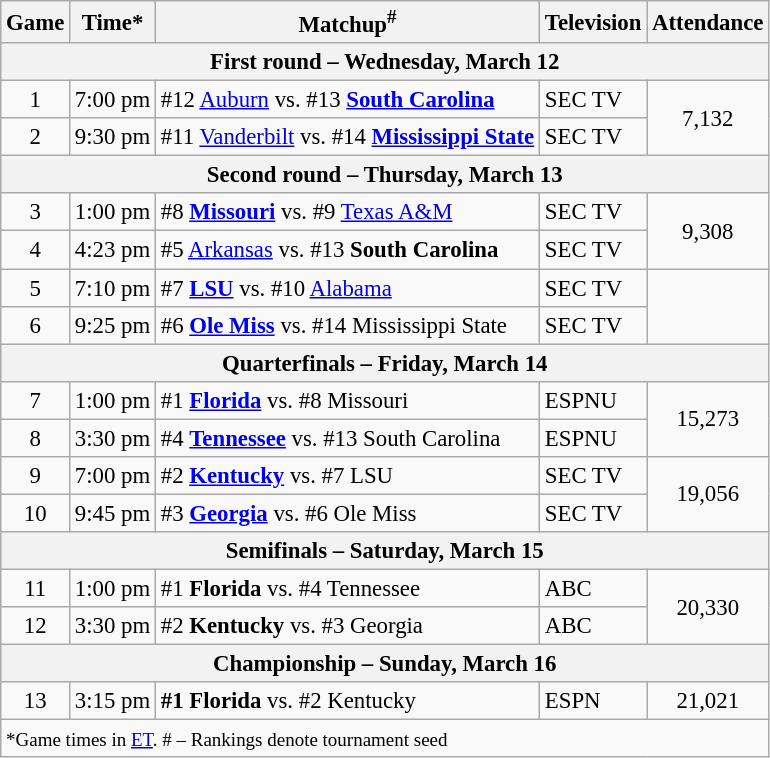<table class="wikitable" style="font-size: 95%">
<tr>
<th>Game</th>
<th>Time*</th>
<th>Matchup<sup>#</sup></th>
<th>Television</th>
<th>Attendance</th>
</tr>
<tr>
<th colspan=5>First round – Wednesday, March 12</th>
</tr>
<tr>
<td align=center>1</td>
<td>7:00 pm</td>
<td>#12 <a href='#'>Auburn</a> vs. #13 <strong><a href='#'>South Carolina</a></strong></td>
<td>SEC TV</td>
<td rowspan=2 align=center>7,132</td>
</tr>
<tr>
<td align=center>2</td>
<td>9:30 pm</td>
<td>#11 <a href='#'>Vanderbilt</a> vs. #14 <strong><a href='#'>Mississippi State</a></strong></td>
<td>SEC TV</td>
</tr>
<tr>
<th colspan=5>Second round – Thursday, March 13</th>
</tr>
<tr>
<td align=center>3</td>
<td>1:00 pm</td>
<td>#8 <strong><a href='#'>Missouri</a></strong> vs. #9 <a href='#'>Texas A&M</a></td>
<td>SEC TV</td>
<td rowspan=2 align=center>9,308</td>
</tr>
<tr>
<td align=center>4</td>
<td>4:23 pm</td>
<td>#5 <a href='#'>Arkansas</a> vs. #13 <strong>South Carolina</strong></td>
<td>SEC TV</td>
</tr>
<tr>
<td align=center>5</td>
<td>7:10 pm</td>
<td>#7 <strong><a href='#'>LSU</a></strong> vs. #10 <a href='#'>Alabama</a></td>
<td>SEC TV</td>
<td rowspan=2></td>
</tr>
<tr>
<td align=center>6</td>
<td>9:25 pm</td>
<td>#6 <strong><a href='#'>Ole Miss</a></strong> vs. #14 Mississippi State</td>
<td>SEC TV</td>
</tr>
<tr>
<th colspan=5>Quarterfinals – Friday, March 14</th>
</tr>
<tr>
<td align=center>7</td>
<td>1:00 pm</td>
<td>#1 <strong><a href='#'>Florida</a></strong> vs. #8 Missouri</td>
<td>ESPNU</td>
<td rowspan=2 align=center>15,273</td>
</tr>
<tr>
<td align=center>8</td>
<td>3:30 pm</td>
<td>#4 <strong><a href='#'>Tennessee</a></strong> vs. #13 South Carolina</td>
<td>ESPNU</td>
</tr>
<tr>
<td align=center>9</td>
<td>7:00 pm</td>
<td>#2 <strong><a href='#'>Kentucky</a></strong> vs. #7 LSU</td>
<td>SEC TV</td>
<td rowspan=2 align=center>19,056</td>
</tr>
<tr>
<td align=center>10</td>
<td>9:45 pm</td>
<td>#3 <strong><a href='#'>Georgia</a></strong> vs. #6 Ole Miss</td>
<td>SEC TV</td>
</tr>
<tr>
<th colspan=6>Semifinals – Saturday, March 15</th>
</tr>
<tr>
<td align=center>11</td>
<td>1:00 pm</td>
<td>#1 <strong>Florida</strong> vs. #4 Tennessee</td>
<td>ABC</td>
<td rowspan=2 align=center>20,330</td>
</tr>
<tr>
<td align=center>12</td>
<td>3:30 pm</td>
<td>#2 <strong>Kentucky</strong> vs. #3 Georgia</td>
<td>ABC</td>
</tr>
<tr>
<th colspan=5>Championship – Sunday, March 16</th>
</tr>
<tr>
<td align=center>13</td>
<td>3:15 pm</td>
<td><strong>#1 Florida</strong> vs. #2 Kentucky</td>
<td>ESPN</td>
<td align=center>21,021</td>
</tr>
<tr>
<td colspan=5><small>*Game times in <a href='#'>ET</a>. # – Rankings denote tournament seed</small></td>
</tr>
</table>
